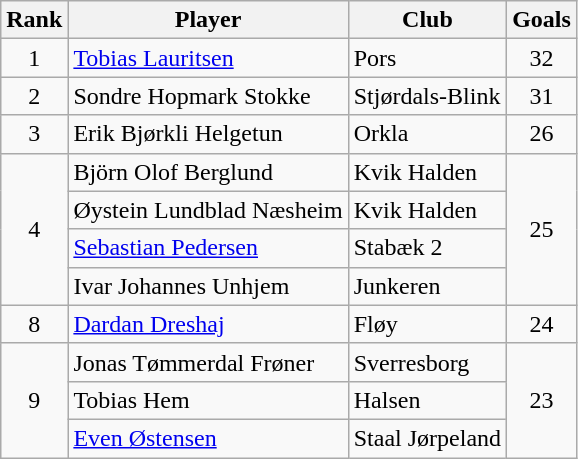<table class="wikitable" style="text-align:center">
<tr>
<th>Rank</th>
<th>Player</th>
<th>Club</th>
<th>Goals</th>
</tr>
<tr>
<td rowspan="1">1</td>
<td align="left"> <a href='#'>Tobias Lauritsen</a></td>
<td align="left">Pors</td>
<td rowspan="1">32</td>
</tr>
<tr>
<td rowspan="1">2</td>
<td align="left"> Sondre Hopmark Stokke</td>
<td align="left">Stjørdals-Blink</td>
<td rowspan="1">31</td>
</tr>
<tr>
<td rowspan="1">3</td>
<td align="left"> Erik Bjørkli Helgetun</td>
<td align="left">Orkla</td>
<td rowspan="1">26</td>
</tr>
<tr>
<td rowspan="4">4</td>
<td align="left"> Björn Olof Berglund</td>
<td align="left">Kvik Halden</td>
<td rowspan="4">25</td>
</tr>
<tr>
<td align="left"> Øystein Lundblad Næsheim</td>
<td align="left">Kvik Halden</td>
</tr>
<tr>
<td align="left"> <a href='#'>Sebastian Pedersen</a></td>
<td align="left">Stabæk 2</td>
</tr>
<tr>
<td align="left"> Ivar Johannes Unhjem</td>
<td align="left">Junkeren</td>
</tr>
<tr>
<td rowspan="1">8</td>
<td align="left"> <a href='#'>Dardan Dreshaj</a></td>
<td align="left">Fløy</td>
<td rowspan="1">24</td>
</tr>
<tr>
<td rowspan="3">9</td>
<td align="left"> Jonas Tømmerdal Frøner</td>
<td align="left">Sverresborg</td>
<td rowspan="3">23</td>
</tr>
<tr>
<td align="left"> Tobias Hem</td>
<td align="left">Halsen</td>
</tr>
<tr>
<td align="left"> <a href='#'>Even Østensen</a></td>
<td align="left">Staal Jørpeland</td>
</tr>
</table>
